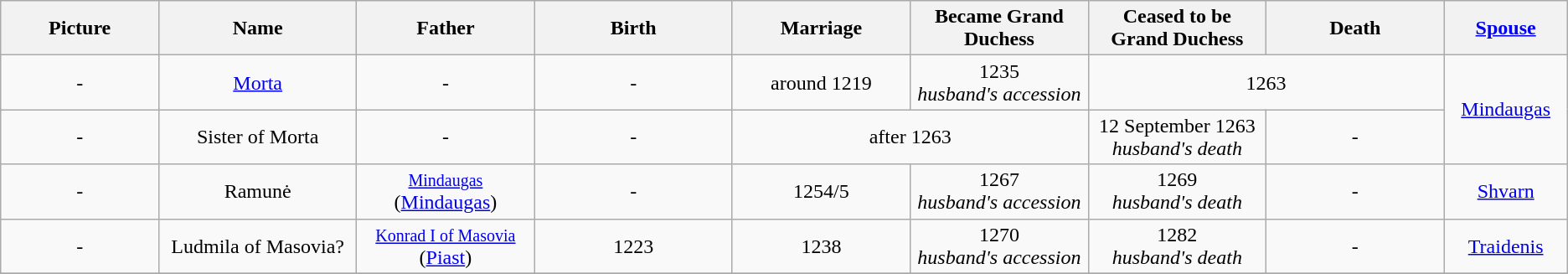<table class="wikitable" style="text-align:center;">
<tr>
<th width = "8%">Picture</th>
<th width = "10%">Name</th>
<th width = "9%">Father</th>
<th width = "10%">Birth</th>
<th width = "9%">Marriage</th>
<th width = "9%">Became Grand Duchess</th>
<th width = "9%">Ceased to be Grand Duchess</th>
<th width = "9%">Death</th>
<th width = "6%"><a href='#'>Spouse</a></th>
</tr>
<tr>
<td>-</td>
<td><a href='#'>Morta</a></td>
<td>-</td>
<td>-</td>
<td>around 1219</td>
<td>1235<br> <em>husband's accession</em></td>
<td colspan="2">1263</td>
<td rowspan="2"><a href='#'>Mindaugas</a></td>
</tr>
<tr>
<td>-</td>
<td>Sister of Morta</td>
<td>-</td>
<td>-</td>
<td colspan="2">after 1263</td>
<td>12 September 1263<br> <em>husband's death</em></td>
<td>-</td>
</tr>
<tr>
<td>-</td>
<td>Ramunė <br></td>
<td><small><a href='#'>Mindaugas</a></small><br>(<a href='#'>Mindaugas</a>)</td>
<td>-</td>
<td>1254/5</td>
<td>1267<br> <em>husband's accession</em></td>
<td>1269<br> <em>husband's death</em></td>
<td>-</td>
<td><a href='#'>Shvarn</a></td>
</tr>
<tr>
<td>-</td>
<td>Ludmila of Masovia?</td>
<td><small><a href='#'>Konrad I of Masovia</a></small><br>(<a href='#'>Piast</a>)</td>
<td>1223</td>
<td>1238</td>
<td>1270<br> <em>husband's accession</em></td>
<td>1282<br> <em>husband's death</em></td>
<td>-</td>
<td><a href='#'>Traidenis</a></td>
</tr>
<tr>
</tr>
</table>
